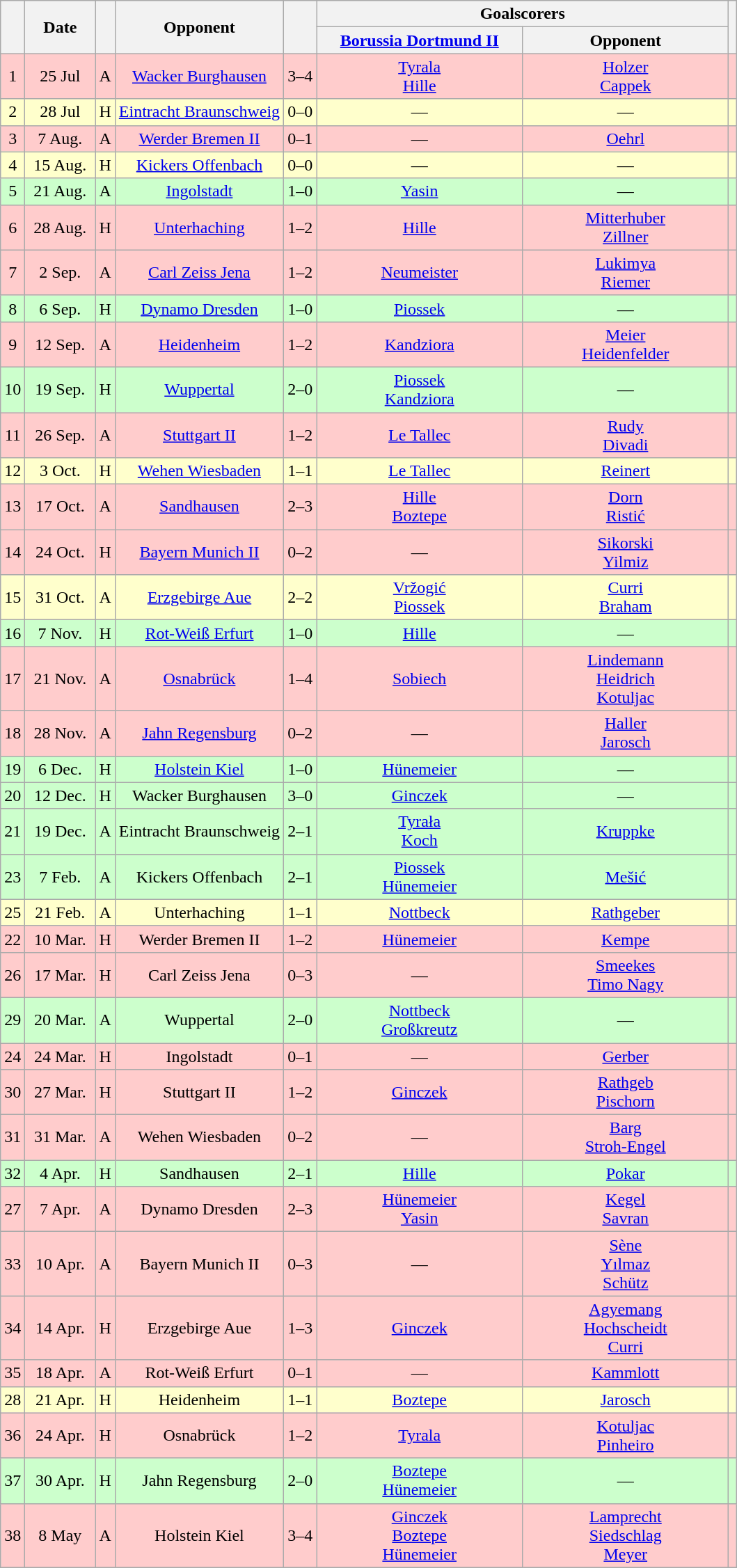<table class="wikitable" Style="text-align: center">
<tr>
<th rowspan="2"></th>
<th rowspan="2" style="width:60px">Date</th>
<th rowspan="2"></th>
<th rowspan="2">Opponent</th>
<th rowspan="2"><br></th>
<th colspan="2">Goalscorers</th>
<th rowspan="2"></th>
</tr>
<tr>
<th style="width:190px"><a href='#'>Borussia Dortmund II</a></th>
<th style="width:190px">Opponent</th>
</tr>
<tr style="background:#fcc">
<td>1</td>
<td>25 Jul</td>
<td>A</td>
<td><a href='#'>Wacker Burghausen</a></td>
<td>3–4</td>
<td><a href='#'>Tyrala</a> <br><a href='#'>Hille</a> </td>
<td><a href='#'>Holzer</a> <br><a href='#'>Cappek</a> </td>
<td></td>
</tr>
<tr style="background:#ffc">
<td>2</td>
<td>28 Jul</td>
<td>H</td>
<td><a href='#'>Eintracht Braunschweig</a></td>
<td>0–0</td>
<td>—</td>
<td>—</td>
<td></td>
</tr>
<tr style="background:#fcc">
<td>3</td>
<td>7 Aug.</td>
<td>A</td>
<td><a href='#'>Werder Bremen II</a></td>
<td>0–1</td>
<td>—</td>
<td><a href='#'>Oehrl</a> </td>
<td></td>
</tr>
<tr style="background:#ffc">
<td>4</td>
<td>15 Aug.</td>
<td>H</td>
<td><a href='#'>Kickers Offenbach</a></td>
<td>0–0</td>
<td>—</td>
<td>—</td>
<td></td>
</tr>
<tr style="background:#cfc">
<td>5</td>
<td>21 Aug.</td>
<td>A</td>
<td><a href='#'>Ingolstadt</a></td>
<td>1–0</td>
<td><a href='#'>Yasin</a> </td>
<td>—</td>
<td></td>
</tr>
<tr style="background:#fcc">
<td>6</td>
<td>28 Aug.</td>
<td>H</td>
<td><a href='#'>Unterhaching</a></td>
<td>1–2</td>
<td><a href='#'>Hille</a> </td>
<td><a href='#'>Mitterhuber</a> <br><a href='#'>Zillner</a> </td>
<td></td>
</tr>
<tr style="background:#fcc">
<td>7</td>
<td>2 Sep.</td>
<td>A</td>
<td><a href='#'>Carl Zeiss Jena</a></td>
<td>1–2</td>
<td><a href='#'>Neumeister</a> </td>
<td><a href='#'>Lukimya</a> <br><a href='#'>Riemer</a> </td>
<td></td>
</tr>
<tr style="background:#cfc">
<td>8</td>
<td>6 Sep.</td>
<td>H</td>
<td><a href='#'>Dynamo Dresden</a></td>
<td>1–0</td>
<td><a href='#'>Piossek</a> </td>
<td>—</td>
<td></td>
</tr>
<tr style="background:#fcc">
<td>9</td>
<td>12 Sep.</td>
<td>A</td>
<td><a href='#'>Heidenheim</a></td>
<td>1–2</td>
<td><a href='#'>Kandziora</a> </td>
<td><a href='#'>Meier</a> <br><a href='#'>Heidenfelder</a> </td>
<td></td>
</tr>
<tr style="background:#cfc">
<td>10</td>
<td>19 Sep.</td>
<td>H</td>
<td><a href='#'>Wuppertal</a></td>
<td>2–0</td>
<td><a href='#'>Piossek</a> <br><a href='#'>Kandziora</a> </td>
<td>—</td>
<td></td>
</tr>
<tr style="background:#fcc">
<td>11</td>
<td>26 Sep.</td>
<td>A</td>
<td><a href='#'>Stuttgart II</a></td>
<td>1–2</td>
<td><a href='#'>Le Tallec</a> </td>
<td><a href='#'>Rudy</a> <br><a href='#'>Divadi</a> </td>
<td></td>
</tr>
<tr style="background:#ffc">
<td>12</td>
<td>3 Oct.</td>
<td>H</td>
<td><a href='#'>Wehen Wiesbaden</a></td>
<td>1–1</td>
<td><a href='#'>Le Tallec</a> </td>
<td><a href='#'>Reinert</a> </td>
<td></td>
</tr>
<tr style="background:#fcc">
<td>13</td>
<td>17 Oct.</td>
<td>A</td>
<td><a href='#'>Sandhausen</a></td>
<td>2–3</td>
<td><a href='#'>Hille</a> <br><a href='#'>Boztepe</a> </td>
<td><a href='#'>Dorn</a> <br><a href='#'>Ristić</a> </td>
<td></td>
</tr>
<tr style="background:#fcc">
<td>14</td>
<td>24 Oct.</td>
<td>H</td>
<td><a href='#'>Bayern Munich II</a></td>
<td>0–2</td>
<td>—</td>
<td><a href='#'>Sikorski</a><br><a href='#'>Yilmiz</a> </td>
<td></td>
</tr>
<tr style="background:#ffc">
<td>15</td>
<td>31 Oct.</td>
<td>A</td>
<td><a href='#'>Erzgebirge Aue</a></td>
<td>2–2</td>
<td><a href='#'>Vržogić</a> <br><a href='#'>Piossek</a> </td>
<td><a href='#'>Curri</a> <br><a href='#'>Braham</a> </td>
<td></td>
</tr>
<tr style="background:#cfc">
<td>16</td>
<td>7 Nov.</td>
<td>H</td>
<td><a href='#'>Rot-Weiß Erfurt</a></td>
<td>1–0</td>
<td><a href='#'>Hille</a> </td>
<td>—</td>
<td></td>
</tr>
<tr style="background:#fcc">
<td>17</td>
<td>21 Nov.</td>
<td>A</td>
<td><a href='#'>Osnabrück</a></td>
<td>1–4</td>
<td><a href='#'>Sobiech</a> </td>
<td><a href='#'>Lindemann</a> <br><a href='#'>Heidrich</a> <br><a href='#'>Kotuljac</a> </td>
<td></td>
</tr>
<tr style="background:#fcc">
<td>18</td>
<td>28 Nov.</td>
<td>A</td>
<td><a href='#'>Jahn Regensburg</a></td>
<td>0–2</td>
<td>—</td>
<td><a href='#'>Haller</a> <br><a href='#'>Jarosch</a> </td>
<td></td>
</tr>
<tr style="background:#cfc">
<td>19</td>
<td>6 Dec.</td>
<td>H</td>
<td><a href='#'>Holstein Kiel</a></td>
<td>1–0</td>
<td><a href='#'>Hünemeier</a> </td>
<td>—</td>
<td></td>
</tr>
<tr style="background:#cfc">
<td>20</td>
<td>12 Dec.</td>
<td>H</td>
<td>Wacker Burghausen</td>
<td>3–0</td>
<td><a href='#'>Ginczek</a> </td>
<td>—</td>
<td></td>
</tr>
<tr style="background:#cfc">
<td>21</td>
<td>19 Dec.</td>
<td>A</td>
<td>Eintracht Braunschweig</td>
<td>2–1</td>
<td><a href='#'>Tyrała</a> <br><a href='#'>Koch</a> </td>
<td><a href='#'>Kruppke</a> </td>
<td></td>
</tr>
<tr style="background:#cfc">
<td>23</td>
<td>7 Feb.</td>
<td>A</td>
<td>Kickers Offenbach</td>
<td>2–1</td>
<td><a href='#'>Piossek</a> <br><a href='#'>Hünemeier</a> </td>
<td><a href='#'>Mešić</a> </td>
<td></td>
</tr>
<tr style="background:#ffc">
<td>25</td>
<td>21 Feb.</td>
<td>A</td>
<td>Unterhaching</td>
<td>1–1</td>
<td><a href='#'>Nottbeck</a> </td>
<td><a href='#'>Rathgeber</a> </td>
<td></td>
</tr>
<tr style="background:#fcc">
<td>22</td>
<td>10 Mar.</td>
<td>H</td>
<td>Werder Bremen II</td>
<td>1–2</td>
<td><a href='#'>Hünemeier</a> </td>
<td><a href='#'>Kempe</a> </td>
<td></td>
</tr>
<tr style="background:#fcc">
<td>26</td>
<td>17 Mar.</td>
<td>H</td>
<td>Carl Zeiss Jena</td>
<td>0–3</td>
<td>—</td>
<td><a href='#'>Smeekes</a> <br><a href='#'>Timo Nagy</a> </td>
<td></td>
</tr>
<tr style="background:#cfc">
<td>29</td>
<td>20 Mar.</td>
<td>A</td>
<td>Wuppertal</td>
<td>2–0</td>
<td><a href='#'>Nottbeck</a> <br><a href='#'>Großkreutz</a> </td>
<td>—</td>
<td></td>
</tr>
<tr style="background:#fcc">
<td>24</td>
<td>24 Mar.</td>
<td>H</td>
<td>Ingolstadt</td>
<td>0–1</td>
<td>—</td>
<td><a href='#'>Gerber</a> </td>
<td></td>
</tr>
<tr style="background:#fcc">
<td>30</td>
<td>27 Mar.</td>
<td>H</td>
<td>Stuttgart II</td>
<td>1–2</td>
<td><a href='#'>Ginczek</a> </td>
<td><a href='#'>Rathgeb</a> <br><a href='#'>Pischorn</a> </td>
<td></td>
</tr>
<tr style="background:#fcc">
<td>31</td>
<td>31 Mar.</td>
<td>A</td>
<td>Wehen Wiesbaden</td>
<td>0–2</td>
<td>—</td>
<td><a href='#'>Barg</a> <br><a href='#'>Stroh-Engel</a> </td>
<td></td>
</tr>
<tr style="background:#cfc">
<td>32</td>
<td>4 Apr.</td>
<td>H</td>
<td>Sandhausen</td>
<td>2–1</td>
<td><a href='#'>Hille</a> </td>
<td><a href='#'>Pokar</a> </td>
<td></td>
</tr>
<tr style="background:#fcc">
<td>27</td>
<td>7 Apr.</td>
<td>A</td>
<td>Dynamo Dresden</td>
<td>2–3</td>
<td><a href='#'>Hünemeier</a> <br><a href='#'>Yasin</a> </td>
<td><a href='#'>Kegel</a> <br><a href='#'>Savran</a> </td>
<td></td>
</tr>
<tr style="background:#fcc">
<td>33</td>
<td>10 Apr.</td>
<td>A</td>
<td>Bayern Munich II</td>
<td>0–3</td>
<td>—</td>
<td><a href='#'>Sène</a> <br><a href='#'>Yılmaz</a> <br><a href='#'>Schütz</a> </td>
<td></td>
</tr>
<tr style="background:#fcc">
<td>34</td>
<td>14 Apr.</td>
<td>H</td>
<td>Erzgebirge Aue</td>
<td>1–3</td>
<td><a href='#'>Ginczek</a> </td>
<td><a href='#'>Agyemang</a> <br><a href='#'>Hochscheidt</a> <br><a href='#'>Curri</a> </td>
<td></td>
</tr>
<tr style="background:#fcc">
<td>35</td>
<td>18 Apr.</td>
<td>A</td>
<td>Rot-Weiß Erfurt</td>
<td>0–1</td>
<td>—</td>
<td><a href='#'>Kammlott</a> </td>
<td></td>
</tr>
<tr style="background:#ffc">
<td>28</td>
<td>21 Apr.</td>
<td>H</td>
<td>Heidenheim</td>
<td>1–1</td>
<td><a href='#'>Boztepe</a> </td>
<td><a href='#'>Jarosch</a> </td>
<td></td>
</tr>
<tr style="background:#fcc">
<td>36</td>
<td>24 Apr.</td>
<td>H</td>
<td>Osnabrück</td>
<td>1–2</td>
<td><a href='#'>Tyrala</a> </td>
<td><a href='#'>Kotuljac</a> <br><a href='#'>Pinheiro</a> </td>
<td></td>
</tr>
<tr style="background:#cfc">
<td>37</td>
<td>30 Apr.</td>
<td>H</td>
<td>Jahn Regensburg</td>
<td>2–0</td>
<td><a href='#'>Boztepe</a> <br><a href='#'>Hünemeier</a> </td>
<td>—</td>
<td></td>
</tr>
<tr style="background:#fcc">
<td>38</td>
<td>8 May</td>
<td>A</td>
<td>Holstein Kiel</td>
<td>3–4</td>
<td><a href='#'>Ginczek</a> <br><a href='#'>Boztepe</a> <br><a href='#'>Hünemeier</a> </td>
<td><a href='#'>Lamprecht</a> <br><a href='#'>Siedschlag</a> <br><a href='#'>Meyer</a> </td>
<td></td>
</tr>
</table>
